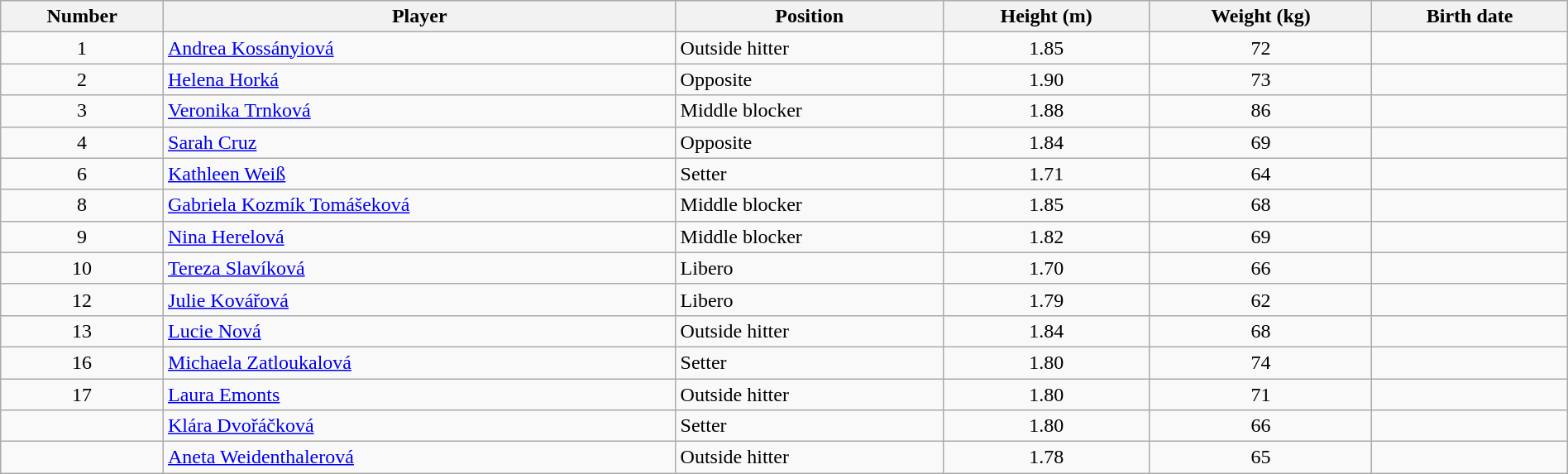<table class="wikitable" style="width:100%;">
<tr>
<th>Number</th>
<th>Player</th>
<th>Position</th>
<th>Height (m)</th>
<th>Weight (kg)</th>
<th>Birth date</th>
</tr>
<tr>
<td align=center>1</td>
<td> <a href='#'>Andrea Kossányiová</a></td>
<td>Outside hitter</td>
<td align=center>1.85</td>
<td align=center>72</td>
<td></td>
</tr>
<tr>
<td align=center>2</td>
<td> <a href='#'>Helena Horká</a></td>
<td>Opposite</td>
<td align=center>1.90</td>
<td align=center>73</td>
<td></td>
</tr>
<tr>
<td align=center>3</td>
<td> <a href='#'>Veronika Trnková</a></td>
<td>Middle blocker</td>
<td align=center>1.88</td>
<td align=center>86</td>
<td></td>
</tr>
<tr>
<td align=center>4</td>
<td> <a href='#'>Sarah Cruz</a></td>
<td>Opposite</td>
<td align=center>1.84</td>
<td align=center>69</td>
<td></td>
</tr>
<tr>
<td align=center>6</td>
<td> <a href='#'>Kathleen Weiß</a></td>
<td>Setter</td>
<td align=center>1.71</td>
<td align=center>64</td>
<td></td>
</tr>
<tr>
<td align=center>8</td>
<td> <a href='#'>Gabriela Kozmík Tomášeková</a></td>
<td>Middle blocker</td>
<td align=center>1.85</td>
<td align=center>68</td>
<td></td>
</tr>
<tr>
<td align=center>9</td>
<td> <a href='#'>Nina Herelová</a></td>
<td>Middle blocker</td>
<td align=center>1.82</td>
<td align=center>69</td>
<td></td>
</tr>
<tr>
<td align=center>10</td>
<td> <a href='#'>Tereza Slavíková</a></td>
<td>Libero</td>
<td align=center>1.70</td>
<td align=center>66</td>
<td></td>
</tr>
<tr>
<td align=center>12</td>
<td> <a href='#'>Julie Kovářová</a></td>
<td>Libero</td>
<td align=center>1.79</td>
<td align=center>62</td>
<td></td>
</tr>
<tr>
<td align=center>13</td>
<td> <a href='#'>Lucie Nová</a></td>
<td>Outside hitter</td>
<td align=center>1.84</td>
<td align=center>68</td>
<td></td>
</tr>
<tr>
<td align=center>16</td>
<td> <a href='#'>Michaela Zatloukalová</a></td>
<td>Setter</td>
<td align=center>1.80</td>
<td align=center>74</td>
<td></td>
</tr>
<tr>
<td align=center>17</td>
<td> <a href='#'>Laura Emonts</a></td>
<td>Outside hitter</td>
<td align=center>1.80</td>
<td align=center>71</td>
<td></td>
</tr>
<tr>
<td align=center></td>
<td> <a href='#'>Klára Dvořáčková</a></td>
<td>Setter</td>
<td align=center>1.80</td>
<td align=center>66</td>
<td></td>
</tr>
<tr>
<td align=center></td>
<td> <a href='#'>Aneta Weidenthalerová</a></td>
<td>Outside hitter</td>
<td align=center>1.78</td>
<td align=center>65</td>
<td></td>
</tr>
</table>
